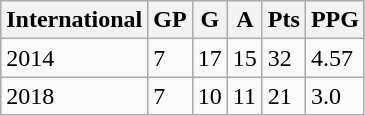<table class="wikitable">
<tr>
<th>International</th>
<th>GP</th>
<th>G</th>
<th>A</th>
<th>Pts</th>
<th>PPG</th>
</tr>
<tr>
<td>2014</td>
<td>7</td>
<td>17</td>
<td>15</td>
<td>32</td>
<td>4.57</td>
</tr>
<tr>
<td>2018</td>
<td>7</td>
<td>10</td>
<td>11</td>
<td>21</td>
<td>3.0</td>
</tr>
</table>
